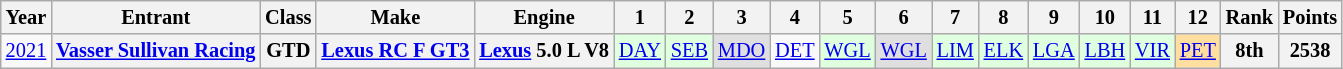<table class="wikitable" style="text-align:center; font-size:85%">
<tr>
<th>Year</th>
<th>Entrant</th>
<th>Class</th>
<th>Make</th>
<th>Engine</th>
<th>1</th>
<th>2</th>
<th>3</th>
<th>4</th>
<th>5</th>
<th>6</th>
<th>7</th>
<th>8</th>
<th>9</th>
<th>10</th>
<th>11</th>
<th>12</th>
<th>Rank</th>
<th>Points</th>
</tr>
<tr>
<td><a href='#'>2021</a></td>
<th nowrap><a href='#'>Vasser Sullivan Racing</a></th>
<th>GTD</th>
<th nowrap><a href='#'>Lexus RC F GT3</a></th>
<th nowrap><a href='#'>Lexus</a> 5.0 L V8</th>
<td style="background:#DFFFDF;"><a href='#'>DAY</a><br></td>
<td style="background:#DFFFDF;"><a href='#'>SEB</a><br></td>
<td style="background:#DFDFDF;"><a href='#'>MDO</a><br></td>
<td><a href='#'>DET</a></td>
<td style="background:#DFFFDF;"><a href='#'>WGL</a><br></td>
<td style="background:#DFDFDF;"><a href='#'>WGL</a><br></td>
<td style="background:#DFFFDF;"><a href='#'>LIM</a><br></td>
<td style="background:#DFFFDF;"><a href='#'>ELK</a><br></td>
<td style="background:#DFFFDF;"><a href='#'>LGA</a><br></td>
<td style="background:#DFFFDF;"><a href='#'>LBH</a><br></td>
<td style="background:#DFFFDF;"><a href='#'>VIR</a><br></td>
<td style="background:#FFDF9F;"><a href='#'>PET</a><br></td>
<th>8th</th>
<th>2538</th>
</tr>
</table>
